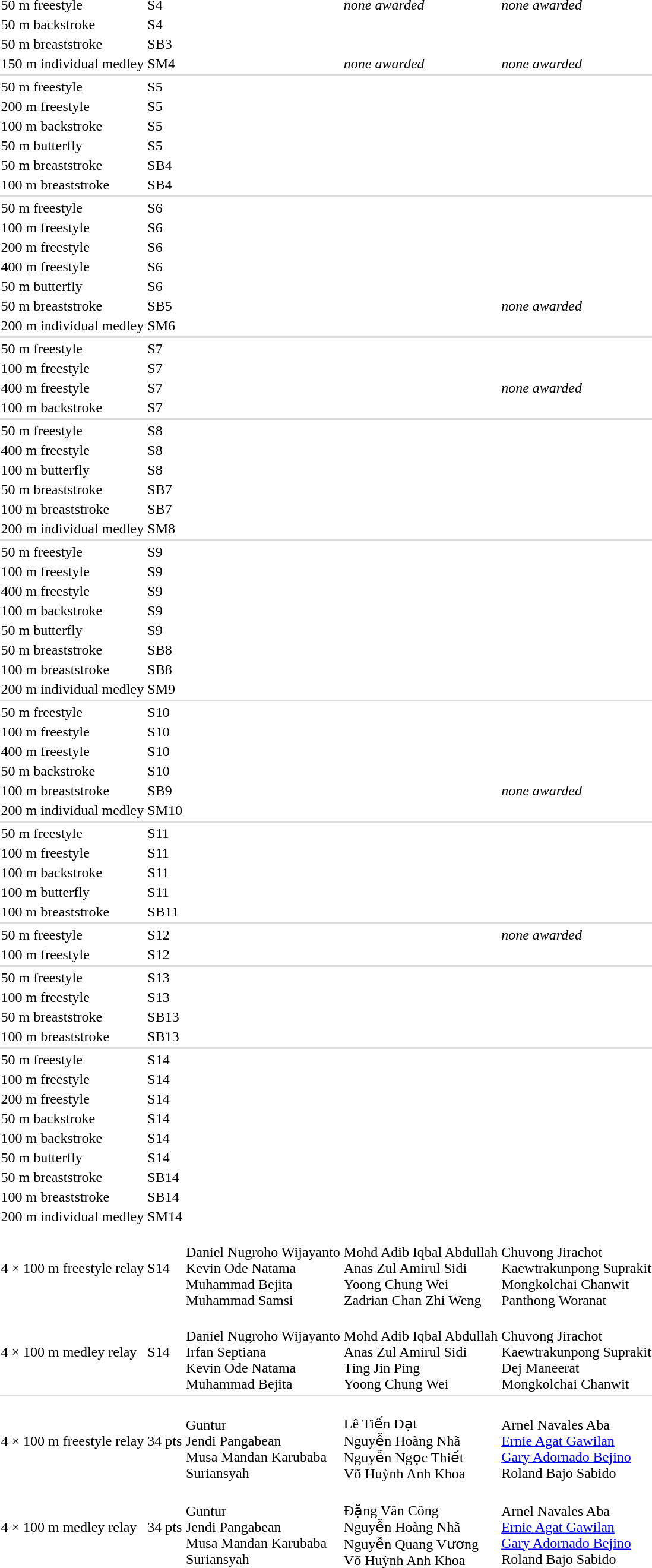<table>
<tr>
<td>50 m freestyle</td>
<td>S4</td>
<td></td>
<td><em>none awarded</em></td>
<td><em>none awarded</em></td>
</tr>
<tr>
<td>50 m backstroke</td>
<td>S4</td>
<td></td>
<td></td>
<td></td>
</tr>
<tr>
<td>50 m breaststroke</td>
<td>SB3</td>
<td></td>
<td></td>
<td></td>
</tr>
<tr>
<td>150 m individual medley</td>
<td>SM4</td>
<td></td>
<td><em>none awarded</em></td>
<td><em>none awarded</em></td>
</tr>
<tr bgcolor=#dddddd>
<td colspan="5"></td>
</tr>
<tr>
<td>50 m freestyle</td>
<td>S5</td>
<td></td>
<td nowrap></td>
<td></td>
</tr>
<tr>
<td>200 m freestyle</td>
<td>S5</td>
<td></td>
<td></td>
<td></td>
</tr>
<tr>
<td>100 m backstroke</td>
<td>S5</td>
<td></td>
<td></td>
<td></td>
</tr>
<tr>
<td>50 m butterfly</td>
<td>S5</td>
<td></td>
<td></td>
<td nowrap></td>
</tr>
<tr>
<td>50 m breaststroke</td>
<td>SB4</td>
<td></td>
<td></td>
<td></td>
</tr>
<tr>
<td>100 m breaststroke</td>
<td>SB4</td>
<td></td>
<td></td>
<td></td>
</tr>
<tr bgcolor=#dddddd>
<td colspan="5"></td>
</tr>
<tr>
<td>50 m freestyle</td>
<td>S6</td>
<td></td>
<td></td>
<td></td>
</tr>
<tr>
<td>100 m freestyle</td>
<td>S6</td>
<td></td>
<td></td>
<td></td>
</tr>
<tr>
<td>200 m freestyle</td>
<td>S6</td>
<td></td>
<td></td>
<td></td>
</tr>
<tr>
<td>400 m freestyle</td>
<td>S6</td>
<td></td>
<td></td>
<td></td>
</tr>
<tr>
<td>50 m butterfly</td>
<td>S6</td>
<td></td>
<td></td>
<td></td>
</tr>
<tr>
<td>50 m breaststroke</td>
<td>SB5</td>
<td></td>
<td></td>
<td><em>none awarded</em></td>
</tr>
<tr>
<td>200 m individual medley</td>
<td>SM6</td>
<td></td>
<td></td>
<td></td>
</tr>
<tr bgcolor=#dddddd>
<td colspan="5"></td>
</tr>
<tr>
<td>50 m freestyle</td>
<td>S7</td>
<td></td>
<td></td>
<td></td>
</tr>
<tr>
<td>100 m freestyle</td>
<td>S7</td>
<td></td>
<td></td>
<td></td>
</tr>
<tr>
<td>400 m freestyle</td>
<td>S7</td>
<td></td>
<td></td>
<td><em>none awarded</em></td>
</tr>
<tr>
<td>100 m backstroke</td>
<td>S7</td>
<td></td>
<td></td>
<td></td>
</tr>
<tr bgcolor=#dddddd>
<td colspan="5"></td>
</tr>
<tr>
<td>50 m freestyle</td>
<td>S8</td>
<td></td>
<td></td>
<td></td>
</tr>
<tr>
<td>400 m freestyle</td>
<td>S8</td>
<td></td>
<td></td>
<td></td>
</tr>
<tr>
<td>100 m butterfly</td>
<td>S8</td>
<td></td>
<td></td>
<td></td>
</tr>
<tr>
<td>50 m breaststroke</td>
<td>SB7</td>
<td></td>
<td></td>
<td></td>
</tr>
<tr>
<td>100 m breaststroke</td>
<td>SB7</td>
<td></td>
<td></td>
<td></td>
</tr>
<tr>
<td>200 m individual medley</td>
<td>SM8</td>
<td></td>
<td></td>
<td></td>
</tr>
<tr bgcolor=#dddddd>
<td colspan="5"></td>
</tr>
<tr>
<td>50 m freestyle</td>
<td>S9</td>
<td></td>
<td></td>
<td></td>
</tr>
<tr>
<td>100 m freestyle</td>
<td>S9</td>
<td></td>
<td></td>
<td></td>
</tr>
<tr>
<td>400 m freestyle</td>
<td>S9</td>
<td></td>
<td></td>
<td></td>
</tr>
<tr>
<td>100 m backstroke</td>
<td>S9</td>
<td></td>
<td></td>
<td></td>
</tr>
<tr>
<td>50 m butterfly</td>
<td>S9</td>
<td></td>
<td></td>
<td></td>
</tr>
<tr>
<td>50 m breaststroke</td>
<td>SB8</td>
<td></td>
<td></td>
<td></td>
</tr>
<tr>
<td>100 m breaststroke</td>
<td>SB8</td>
<td></td>
<td></td>
<td></td>
</tr>
<tr>
<td>200 m individual medley</td>
<td>SM9</td>
<td></td>
<td></td>
<td></td>
</tr>
<tr bgcolor=#dddddd>
<td colspan="5"></td>
</tr>
<tr>
<td>50 m freestyle</td>
<td>S10</td>
<td></td>
<td></td>
<td></td>
</tr>
<tr>
<td>100 m freestyle</td>
<td>S10</td>
<td></td>
<td></td>
<td></td>
</tr>
<tr>
<td>400 m freestyle</td>
<td>S10</td>
<td></td>
<td></td>
<td></td>
</tr>
<tr>
<td>50 m backstroke</td>
<td>S10</td>
<td nowrap></td>
<td></td>
<td></td>
</tr>
<tr>
<td>100 m breaststroke</td>
<td>SB9</td>
<td></td>
<td></td>
<td><em>none awarded</em></td>
</tr>
<tr>
<td>200 m individual medley</td>
<td>SM10</td>
<td></td>
<td></td>
<td></td>
</tr>
<tr bgcolor=#dddddd>
<td colspan="5"></td>
</tr>
<tr>
<td>50 m freestyle</td>
<td>S11</td>
<td></td>
<td></td>
<td></td>
</tr>
<tr>
<td>100 m freestyle</td>
<td>S11</td>
<td></td>
<td></td>
<td></td>
</tr>
<tr>
<td>100 m backstroke</td>
<td>S11</td>
<td></td>
<td></td>
<td></td>
</tr>
<tr>
<td>100 m butterfly</td>
<td>S11</td>
<td></td>
<td></td>
<td></td>
</tr>
<tr>
<td>100 m breaststroke</td>
<td>SB11</td>
<td></td>
<td></td>
<td></td>
</tr>
<tr bgcolor=#dddddd>
<td colspan="5"></td>
</tr>
<tr>
<td>50 m freestyle</td>
<td>S12</td>
<td></td>
<td></td>
<td><em>none awarded</em></td>
</tr>
<tr>
<td>100 m freestyle</td>
<td>S12</td>
<td></td>
<td></td>
<td></td>
</tr>
<tr bgcolor=#dddddd>
<td colspan="5"></td>
</tr>
<tr>
<td>50 m freestyle</td>
<td>S13</td>
<td></td>
<td></td>
<td></td>
</tr>
<tr>
<td>100 m freestyle</td>
<td>S13</td>
<td></td>
<td></td>
<td></td>
</tr>
<tr>
<td>50 m breaststroke</td>
<td>SB13</td>
<td></td>
<td></td>
<td></td>
</tr>
<tr>
<td>100 m breaststroke</td>
<td>SB13</td>
<td></td>
<td></td>
<td></td>
</tr>
<tr bgcolor=#dddddd>
<td colspan="5"></td>
</tr>
<tr>
<td>50 m freestyle</td>
<td>S14</td>
<td></td>
<td></td>
<td></td>
</tr>
<tr>
<td>100 m freestyle</td>
<td>S14</td>
<td></td>
<td></td>
<td></td>
</tr>
<tr>
<td>200 m freestyle</td>
<td>S14</td>
<td></td>
<td></td>
<td></td>
</tr>
<tr>
<td>50 m backstroke</td>
<td>S14</td>
<td></td>
<td></td>
<td></td>
</tr>
<tr>
<td>100 m backstroke</td>
<td>S14</td>
<td></td>
<td></td>
<td></td>
</tr>
<tr>
<td>50 m butterfly</td>
<td>S14</td>
<td></td>
<td></td>
<td></td>
</tr>
<tr>
<td>50 m breaststroke</td>
<td>SB14</td>
<td></td>
<td></td>
<td></td>
</tr>
<tr>
<td>100 m breaststroke</td>
<td>SB14</td>
<td></td>
<td></td>
<td></td>
</tr>
<tr>
<td>200 m individual medley</td>
<td>SM14</td>
<td></td>
<td></td>
<td></td>
</tr>
<tr>
<td>4 × 100 m freestyle relay</td>
<td>S14</td>
<td><br>Daniel Nugroho Wijayanto<br>Kevin Ode Natama<br>Muhammad Bejita<br>Muhammad Samsi</td>
<td><br>Mohd Adib Iqbal Abdullah<br>Anas Zul Amirul Sidi<br>Yoong Chung Wei<br>Zadrian Chan Zhi Weng</td>
<td><br>Chuvong Jirachot<br>Kaewtrakunpong Suprakit<br>Mongkolchai Chanwit<br>Panthong Woranat</td>
</tr>
<tr>
<td>4 × 100 m medley relay</td>
<td>S14</td>
<td><br>Daniel Nugroho Wijayanto<br>Irfan Septiana<br>Kevin Ode Natama<br>Muhammad Bejita</td>
<td><br>Mohd Adib Iqbal Abdullah<br>Anas Zul Amirul Sidi<br>Ting Jin Ping<br>Yoong Chung Wei</td>
<td><br>Chuvong Jirachot<br>Kaewtrakunpong Suprakit<br>Dej Maneerat<br>Mongkolchai Chanwit</td>
</tr>
<tr bgcolor=#dddddd>
<td colspan="5"></td>
</tr>
<tr>
<td>4 × 100 m freestyle relay</td>
<td>34 pts</td>
<td><br>Guntur<br>Jendi Pangabean<br>Musa Mandan Karubaba<br>Suriansyah</td>
<td><br>Lê Tiến Đạt<br>Nguyễn Hoàng Nhã<br>Nguyễn Ngọc Thiết<br>Võ Huỳnh Anh Khoa</td>
<td><br>Arnel Navales Aba<br><a href='#'>Ernie Agat Gawilan</a><br><a href='#'>Gary Adornado Bejino</a><br>Roland Bajo Sabido</td>
</tr>
<tr>
<td>4 × 100 m medley relay</td>
<td>34 pts</td>
<td><br>Guntur<br>Jendi Pangabean<br>Musa Mandan Karubaba<br>Suriansyah</td>
<td><br>Đặng Văn Công<br>Nguyễn Hoàng Nhã<br>Nguyễn Quang Vương<br>Võ Huỳnh Anh Khoa</td>
<td><br>Arnel Navales Aba<br><a href='#'>Ernie Agat Gawilan</a><br><a href='#'>Gary Adornado Bejino</a><br>Roland Bajo Sabido</td>
</tr>
</table>
